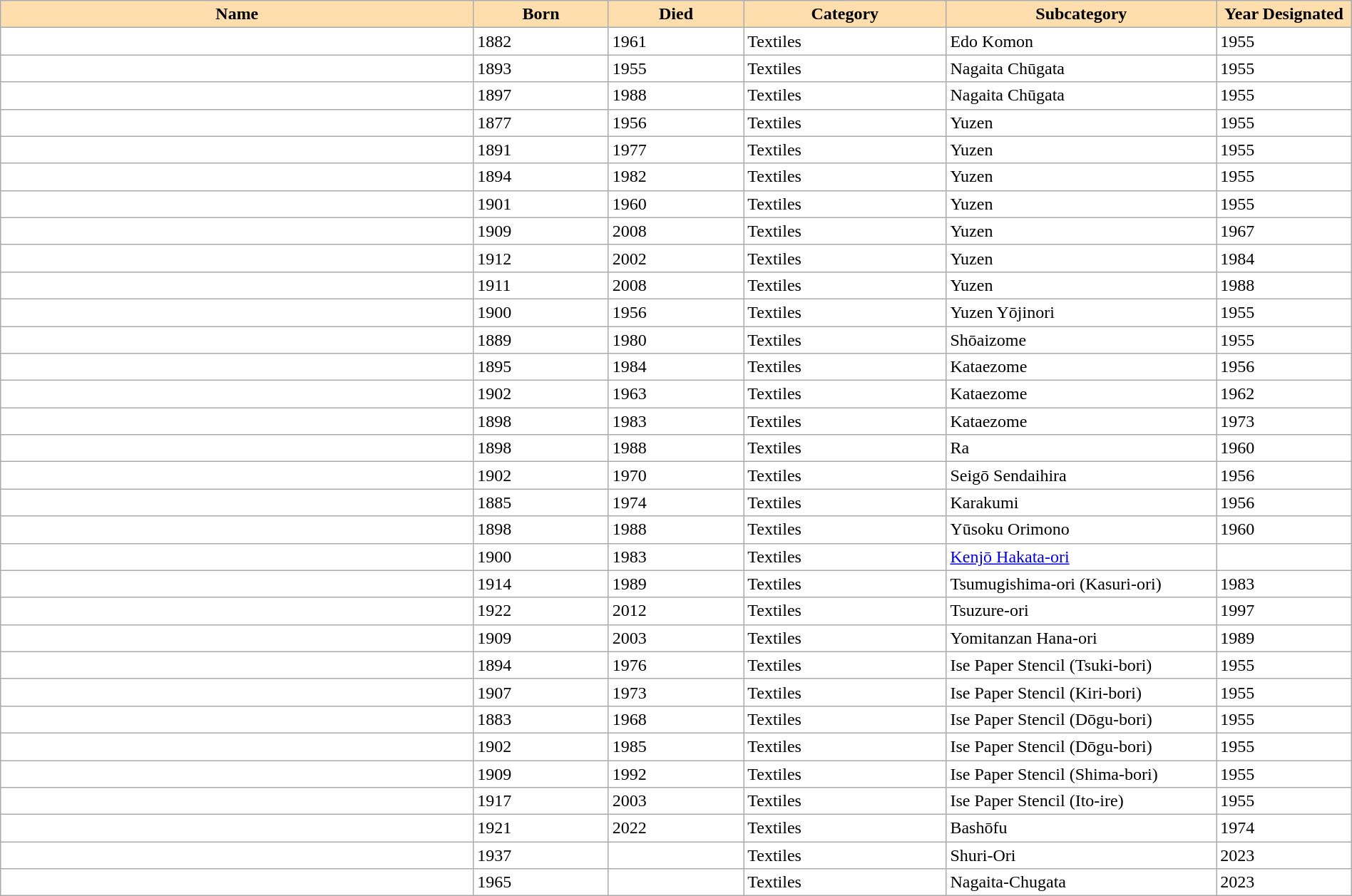<table class="wikitable sortable"  width="100%" style="background:#ffffff;">
<tr>
<th width="35%" align="left" style="background:#ffdead;">Name</th>
<th width="10%" align="left" style="background:#ffdead;">Born</th>
<th width="10%" align="left" style="background:#ffdead;">Died</th>
<th width="15%" align="left" style="background:#ffdead;">Category</th>
<th width="20%" align="left" style="background:#ffdead;">Subcategory</th>
<th width="10%" align="left" style="background:#ffdead;">Year Designated</th>
</tr>
<tr>
<td></td>
<td>1882</td>
<td>1961</td>
<td>Textiles</td>
<td>Edo Komon</td>
<td>1955</td>
</tr>
<tr>
<td></td>
<td>1893</td>
<td>1955</td>
<td>Textiles</td>
<td>Nagaita Chūgata</td>
<td>1955</td>
</tr>
<tr>
<td></td>
<td>1897</td>
<td>1988</td>
<td>Textiles</td>
<td>Nagaita Chūgata</td>
<td>1955</td>
</tr>
<tr>
<td></td>
<td>1877</td>
<td>1956</td>
<td>Textiles</td>
<td>Yuzen</td>
<td>1955</td>
</tr>
<tr>
<td></td>
<td>1891</td>
<td>1977</td>
<td>Textiles</td>
<td>Yuzen</td>
<td>1955</td>
</tr>
<tr>
<td></td>
<td>1894</td>
<td>1982</td>
<td>Textiles</td>
<td>Yuzen</td>
<td>1955</td>
</tr>
<tr>
<td></td>
<td>1901</td>
<td>1960</td>
<td>Textiles</td>
<td>Yuzen</td>
<td>1955</td>
</tr>
<tr>
<td></td>
<td>1909</td>
<td>2008</td>
<td>Textiles</td>
<td>Yuzen</td>
<td>1967</td>
</tr>
<tr>
<td></td>
<td>1912</td>
<td>2002</td>
<td>Textiles</td>
<td>Yuzen</td>
<td>1984</td>
</tr>
<tr>
<td></td>
<td>1911</td>
<td>2008</td>
<td>Textiles</td>
<td>Yuzen</td>
<td>1988</td>
</tr>
<tr>
<td></td>
<td>1900</td>
<td>1956</td>
<td>Textiles</td>
<td>Yuzen Yōjinori</td>
<td>1955</td>
</tr>
<tr>
<td></td>
<td>1889</td>
<td>1980</td>
<td>Textiles</td>
<td>Shōaizome</td>
<td>1955</td>
</tr>
<tr>
<td></td>
<td>1895</td>
<td>1984</td>
<td>Textiles</td>
<td>Kataezome</td>
<td>1956</td>
</tr>
<tr>
<td></td>
<td>1902</td>
<td>1963</td>
<td>Textiles</td>
<td>Kataezome</td>
<td>1962</td>
</tr>
<tr>
<td></td>
<td>1898</td>
<td>1983</td>
<td>Textiles</td>
<td>Kataezome</td>
<td>1973</td>
</tr>
<tr>
<td></td>
<td>1898</td>
<td>1988</td>
<td>Textiles</td>
<td>Ra</td>
<td>1960</td>
</tr>
<tr>
<td></td>
<td>1902</td>
<td>1970</td>
<td>Textiles</td>
<td>Seigō Sendaihira</td>
<td>1956</td>
</tr>
<tr>
<td></td>
<td>1885</td>
<td>1974</td>
<td>Textiles</td>
<td>Karakumi</td>
<td>1956</td>
</tr>
<tr>
<td></td>
<td>1898</td>
<td>1988</td>
<td>Textiles</td>
<td>Yūsoku Orimono</td>
<td>1960</td>
</tr>
<tr>
<td></td>
<td>1900</td>
<td>1983</td>
<td>Textiles</td>
<td><a href='#'>Kenjō Hakata-ori</a></td>
<td></td>
</tr>
<tr>
<td></td>
<td>1914</td>
<td>1989</td>
<td>Textiles</td>
<td>Tsumugishima-ori (Kasuri-ori)</td>
<td>1983</td>
</tr>
<tr>
<td></td>
<td>1922</td>
<td>2012</td>
<td>Textiles</td>
<td>Tsuzure-ori</td>
<td>1997</td>
</tr>
<tr>
<td></td>
<td>1909</td>
<td>2003</td>
<td>Textiles</td>
<td>Yomitanzan Hana-ori</td>
<td>1989</td>
</tr>
<tr>
<td></td>
<td>1894</td>
<td>1976</td>
<td>Textiles</td>
<td>Ise Paper Stencil (Tsuki-bori)</td>
<td>1955</td>
</tr>
<tr>
<td></td>
<td>1907</td>
<td>1973</td>
<td>Textiles</td>
<td>Ise Paper Stencil (Kiri-bori)</td>
<td>1955</td>
</tr>
<tr>
<td></td>
<td>1883</td>
<td>1968</td>
<td>Textiles</td>
<td>Ise Paper Stencil (Dōgu-bori)</td>
<td>1955</td>
</tr>
<tr>
<td></td>
<td>1902</td>
<td>1985</td>
<td>Textiles</td>
<td>Ise Paper Stencil (Dōgu-bori)</td>
<td>1955</td>
</tr>
<tr>
<td></td>
<td>1909</td>
<td>1992</td>
<td>Textiles</td>
<td>Ise Paper Stencil (Shima-bori)</td>
<td>1955</td>
</tr>
<tr>
<td></td>
<td>1917</td>
<td>2003</td>
<td>Textiles</td>
<td>Ise Paper Stencil (Ito-ire)</td>
<td>1955</td>
</tr>
<tr>
<td></td>
<td>1921</td>
<td>2022</td>
<td>Textiles</td>
<td>Bashōfu</td>
<td>1974</td>
</tr>
<tr>
<td></td>
<td>1937</td>
<td></td>
<td>Textiles</td>
<td>Shuri-Ori</td>
<td>2023</td>
</tr>
<tr>
<td></td>
<td>1965</td>
<td></td>
<td>Textiles</td>
<td>Nagaita-Chugata</td>
<td>2023</td>
</tr>
</table>
